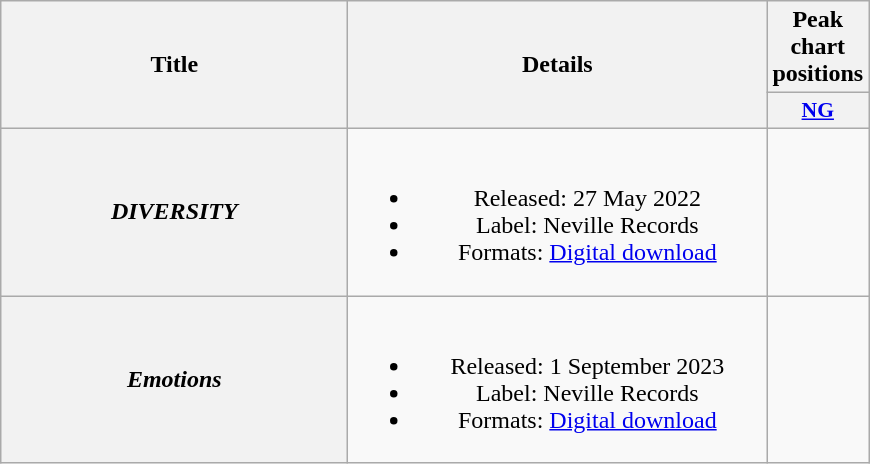<table class="wikitable plainrowheaders" style="text-align:center;">
<tr>
<th scope="col" rowspan="2" style="width:14em;">Title</th>
<th scope="col" rowspan="2" style="width:17em;">Details</th>
<th scope="col" colspan="1">Peak chart positions</th>
</tr>
<tr>
<th scope="col" style="width:2.8em;font-size:90%;"><a href='#'>NG</a><br></th>
</tr>
<tr>
<th scope="row"><em>DIVERSITY</em></th>
<td><br><ul><li>Released: 27 May 2022</li><li>Label: Neville Records</li><li>Formats: <a href='#'>Digital download</a></li></ul></td>
<td></td>
</tr>
<tr>
<th scope="row"><em>Emotions</em></th>
<td><br><ul><li>Released: 1 September 2023</li><li>Label: Neville Records</li><li>Formats: <a href='#'>Digital download</a></li></ul></td>
<td></td>
</tr>
</table>
